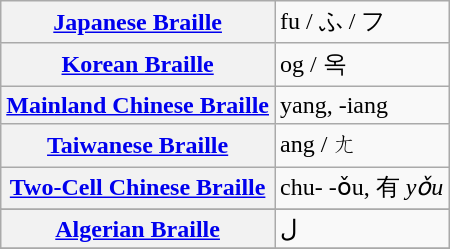<table class="wikitable">
<tr>
<th align=left><a href='#'>Japanese Braille</a></th>
<td>fu / ふ / フ </td>
</tr>
<tr>
<th align=left><a href='#'>Korean Braille</a></th>
<td>og / 옥 </td>
</tr>
<tr>
<th align=left><a href='#'>Mainland Chinese Braille</a></th>
<td>yang, -iang </td>
</tr>
<tr>
<th align=left><a href='#'>Taiwanese Braille</a></th>
<td>ang / ㄤ</td>
</tr>
<tr>
<th align=left><a href='#'>Two-Cell Chinese Braille</a></th>
<td>chu- -ǒu, 有 <em>yǒu</em></td>
</tr>
<tr>
</tr>
<tr>
</tr>
<tr>
<th align=left><a href='#'>Algerian Braille</a></th>
<td>ل ‎</td>
</tr>
<tr>
</tr>
</table>
